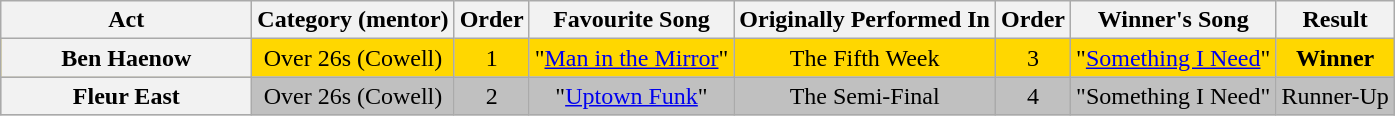<table class="wikitable plainrowheaders" style="text-align:center;">
<tr>
<th scope="col" style="width:10em;">Act</th>
<th scope="col">Category (mentor)</th>
<th scope="col">Order</th>
<th scope="col">Favourite Song</th>
<th scope="col">Originally Performed In</th>
<th scope="col">Order</th>
<th scope="col">Winner's Song</th>
<th scope="col">Result</th>
</tr>
<tr style="background:gold;">
<th scope="row">Ben Haenow</th>
<td>Over 26s (Cowell)</td>
<td>1</td>
<td>"<a href='#'>Man in the Mirror</a>"</td>
<td>The Fifth Week</td>
<td>3</td>
<td>"<a href='#'>Something I Need</a>"</td>
<td><strong>Winner</strong></td>
</tr>
<tr style="background:silver;">
<th scope="row">Fleur East</th>
<td>Over 26s (Cowell)</td>
<td>2</td>
<td>"<a href='#'>Uptown Funk</a>"</td>
<td>The Semi-Final</td>
<td>4</td>
<td>"Something I Need"</td>
<td>Runner-Up</td>
</tr>
</table>
